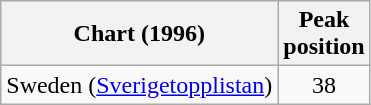<table class="wikitable">
<tr>
<th>Chart (1996)</th>
<th>Peak<br>position</th>
</tr>
<tr>
<td>Sweden (<a href='#'>Sverigetopplistan</a>)</td>
<td align="center">38</td>
</tr>
</table>
